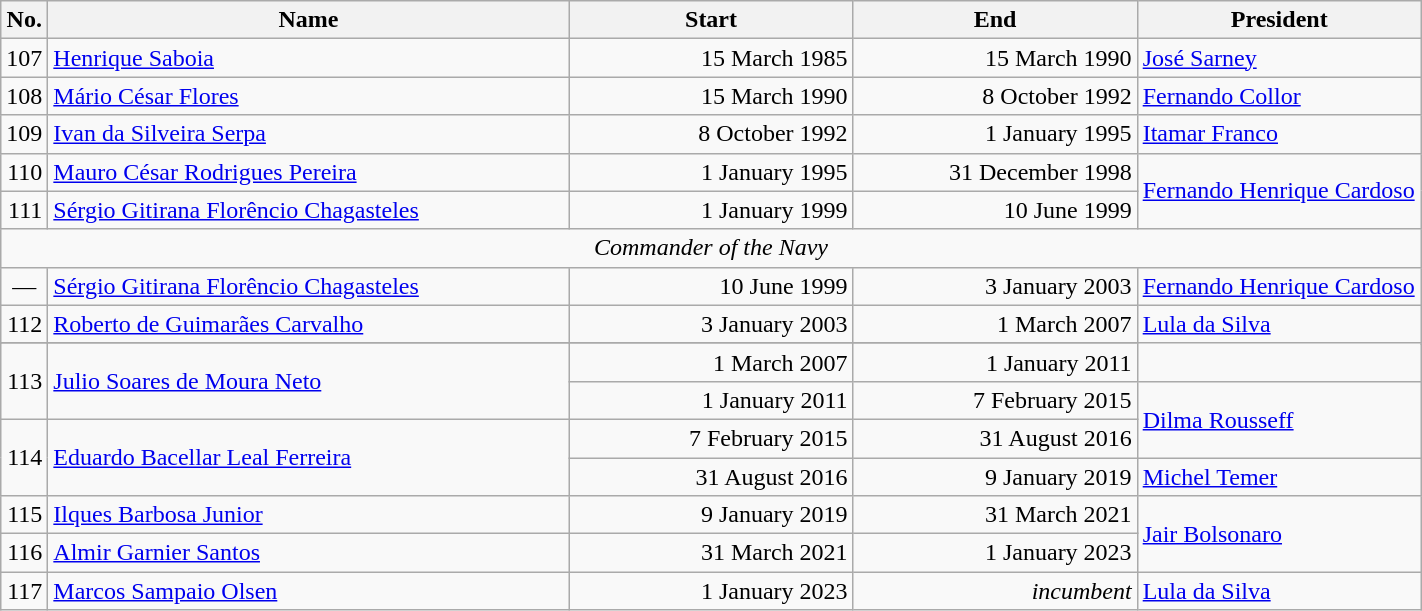<table class="wikitable" width="75%">
<tr>
<th width="3%">No.</th>
<th>Name</th>
<th width="20%">Start</th>
<th width="20%">End</th>
<th width="20%">President</th>
</tr>
<tr>
<td align="right">107</td>
<td><a href='#'>Henrique Saboia</a></td>
<td align="right">15 March 1985</td>
<td align="right">15 March 1990</td>
<td><a href='#'>José Sarney</a></td>
</tr>
<tr>
<td align="right">108</td>
<td><a href='#'>Mário César Flores</a></td>
<td align="right">15 March 1990</td>
<td align="right">8 October 1992</td>
<td><a href='#'>Fernando Collor</a></td>
</tr>
<tr>
<td align="right">109</td>
<td><a href='#'>Ivan da Silveira Serpa</a></td>
<td align="right">8 October 1992</td>
<td align="right">1 January 1995</td>
<td><a href='#'>Itamar Franco</a></td>
</tr>
<tr>
<td align="right">110</td>
<td><a href='#'>Mauro César Rodrigues Pereira</a></td>
<td align="right">1 January 1995</td>
<td align="right">31 December 1998</td>
<td rowspan="2"><a href='#'>Fernando Henrique Cardoso</a></td>
</tr>
<tr>
<td align="right">111</td>
<td><a href='#'>Sérgio Gitirana Florêncio Chagasteles</a></td>
<td align="right">1 January 1999</td>
<td align="right">10 June 1999</td>
</tr>
<tr>
<td colspan="5" align="center"><em>Commander of the Navy</em></td>
</tr>
<tr>
<td align="center">—</td>
<td><a href='#'>Sérgio Gitirana Florêncio Chagasteles</a></td>
<td align="right">10 June 1999</td>
<td align="right">3 January 2003</td>
<td><a href='#'>Fernando Henrique Cardoso</a></td>
</tr>
<tr>
<td align="right">112</td>
<td><a href='#'>Roberto de Guimarães Carvalho</a></td>
<td align="right">3 January 2003</td>
<td align="right">1 March 2007</td>
<td rowspan="2"><a href='#'>Lula da Silva</a></td>
</tr>
<tr>
</tr>
<tr>
<td rowspan="2" align="right">113</td>
<td rowspan="2"><a href='#'>Julio Soares de Moura Neto</a></td>
<td align="right">1 March 2007</td>
<td align="right">1 January 2011</td>
</tr>
<tr>
<td align="right">1 January 2011</td>
<td align="right">7 February 2015</td>
<td rowspan="2"><a href='#'>Dilma Rousseff</a></td>
</tr>
<tr>
<td rowspan="2" align="right">114</td>
<td rowspan="2"><a href='#'>Eduardo Bacellar Leal Ferreira</a></td>
<td align="right">7 February 2015</td>
<td align="right">31 August 2016</td>
</tr>
<tr>
<td align="right">31 August 2016</td>
<td align="right">9 January 2019</td>
<td><a href='#'>Michel Temer</a></td>
</tr>
<tr>
<td align="right">115</td>
<td><a href='#'>Ilques Barbosa Junior</a></td>
<td align="right">9 January 2019</td>
<td align="right">31 March 2021</td>
<td rowspan="2"><a href='#'>Jair Bolsonaro</a></td>
</tr>
<tr>
<td align="right">116</td>
<td><a href='#'>Almir Garnier Santos</a></td>
<td align="right">31 March 2021</td>
<td align="right">1 January 2023</td>
</tr>
<tr>
<td align="right">117</td>
<td><a href='#'>Marcos Sampaio Olsen</a></td>
<td align="right">1 January 2023</td>
<td align="right"><em>incumbent</em></td>
<td><a href='#'>Lula da Silva</a></td>
</tr>
</table>
